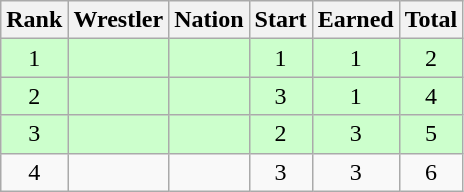<table class="wikitable sortable" style="text-align:center;">
<tr>
<th>Rank</th>
<th>Wrestler</th>
<th>Nation</th>
<th>Start</th>
<th>Earned</th>
<th>Total</th>
</tr>
<tr style="background:#cfc;">
<td>1</td>
<td align=left></td>
<td align=left></td>
<td>1</td>
<td>1</td>
<td>2</td>
</tr>
<tr style="background:#cfc;">
<td>2</td>
<td align=left></td>
<td align=left></td>
<td>3</td>
<td>1</td>
<td>4</td>
</tr>
<tr style="background:#cfc;">
<td>3</td>
<td align=left></td>
<td align=left></td>
<td>2</td>
<td>3</td>
<td>5</td>
</tr>
<tr>
<td>4</td>
<td align=left></td>
<td align=left></td>
<td>3</td>
<td>3</td>
<td>6</td>
</tr>
</table>
